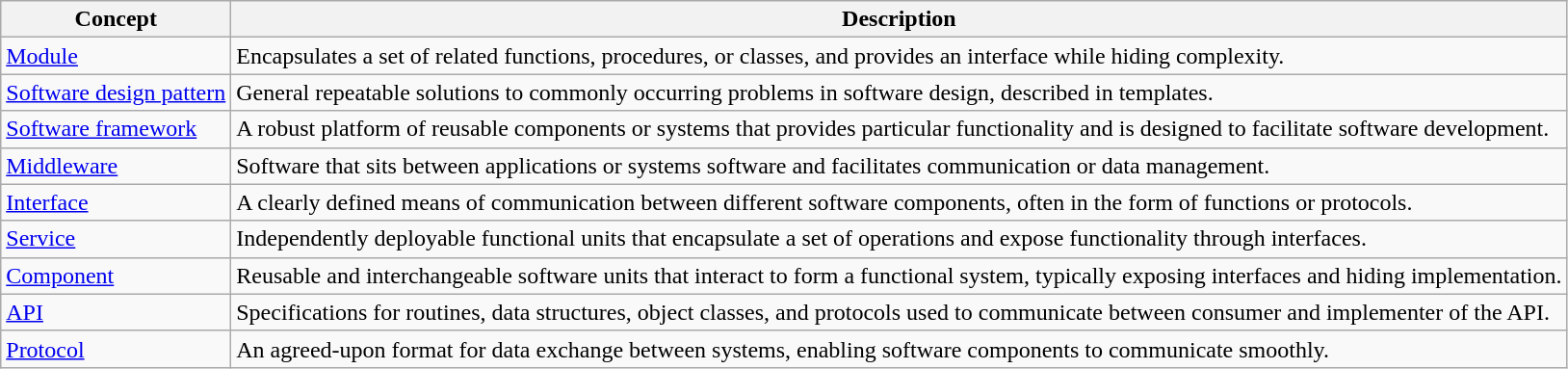<table class="wikitable sortable">
<tr>
<th>Concept</th>
<th>Description</th>
</tr>
<tr>
<td><a href='#'>Module</a></td>
<td>Encapsulates a set of related functions, procedures, or classes, and provides an interface while hiding complexity.</td>
</tr>
<tr>
<td><a href='#'>Software design pattern</a></td>
<td>General repeatable solutions to commonly occurring problems in software design, described in templates.</td>
</tr>
<tr>
<td><a href='#'>Software framework</a></td>
<td>A robust platform of reusable components or systems that provides particular functionality and is designed to facilitate software development.</td>
</tr>
<tr>
<td><a href='#'>Middleware</a></td>
<td>Software that sits between applications or systems software and facilitates communication or data management.</td>
</tr>
<tr>
<td><a href='#'>Interface</a></td>
<td>A clearly defined means of communication between different software components, often in the form of functions or protocols.</td>
</tr>
<tr>
<td><a href='#'>Service</a></td>
<td>Independently deployable functional units that encapsulate a set of operations and expose functionality through interfaces.</td>
</tr>
<tr>
<td><a href='#'>Component</a></td>
<td>Reusable and interchangeable software units that interact to form a functional system, typically exposing interfaces and hiding implementation.</td>
</tr>
<tr>
<td><a href='#'>API</a></td>
<td>Specifications for routines, data structures, object classes, and protocols used to communicate between consumer and implementer of the API.</td>
</tr>
<tr>
<td><a href='#'>Protocol</a></td>
<td>An agreed-upon format for data exchange between systems, enabling software components to communicate smoothly.</td>
</tr>
</table>
